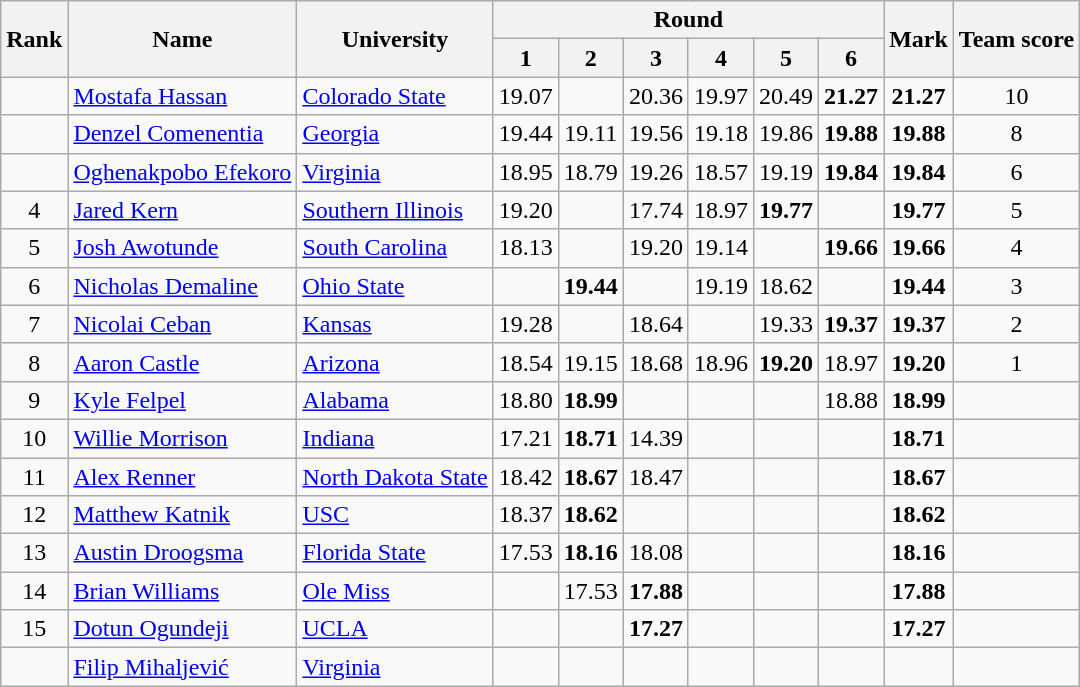<table class="wikitable sortable" style="text-align:center">
<tr>
<th rowspan=2>Rank</th>
<th rowspan=2>Name</th>
<th rowspan=2>University</th>
<th colspan=6>Round</th>
<th rowspan=2>Mark</th>
<th rowspan=2>Team score</th>
</tr>
<tr>
<th>1</th>
<th>2</th>
<th>3</th>
<th>4</th>
<th>5</th>
<th>6</th>
</tr>
<tr>
<td></td>
<td align=left><a href='#'>Mostafa Hassan</a> </td>
<td align=left><a href='#'>Colorado State</a></td>
<td>19.07</td>
<td></td>
<td>20.36</td>
<td>19.97</td>
<td>20.49</td>
<td><strong>21.27</strong></td>
<td><strong>21.27</strong></td>
<td>10</td>
</tr>
<tr>
<td></td>
<td align=left><a href='#'>Denzel Comenentia</a> </td>
<td align=left><a href='#'>Georgia</a></td>
<td>19.44</td>
<td>19.11</td>
<td>19.56</td>
<td>19.18</td>
<td>19.86</td>
<td><strong>19.88</strong></td>
<td><strong>19.88</strong></td>
<td>8</td>
</tr>
<tr>
<td></td>
<td align=left><a href='#'>Oghenakpobo Efekoro</a> </td>
<td align=left><a href='#'>Virginia</a></td>
<td>18.95</td>
<td>18.79</td>
<td>19.26</td>
<td>18.57</td>
<td>19.19</td>
<td><strong>19.84</strong></td>
<td><strong>19.84</strong></td>
<td>6</td>
</tr>
<tr>
<td>4</td>
<td align=left><a href='#'>Jared Kern</a></td>
<td align=left><a href='#'>Southern Illinois</a></td>
<td>19.20</td>
<td></td>
<td>17.74</td>
<td>18.97</td>
<td><strong>19.77</strong></td>
<td></td>
<td><strong>19.77</strong></td>
<td>5</td>
</tr>
<tr>
<td>5</td>
<td align=left><a href='#'>Josh Awotunde</a></td>
<td align=left><a href='#'>South Carolina</a></td>
<td>18.13</td>
<td></td>
<td>19.20</td>
<td>19.14</td>
<td></td>
<td><strong>19.66</strong></td>
<td><strong>19.66</strong></td>
<td>4</td>
</tr>
<tr>
<td>6</td>
<td align=left><a href='#'>Nicholas Demaline</a></td>
<td align=left><a href='#'>Ohio State</a></td>
<td></td>
<td><strong>19.44</strong></td>
<td></td>
<td>19.19</td>
<td>18.62</td>
<td></td>
<td><strong>19.44</strong></td>
<td>3</td>
</tr>
<tr>
<td>7</td>
<td align=left><a href='#'>Nicolai Ceban</a></td>
<td align=left><a href='#'>Kansas</a></td>
<td>19.28</td>
<td></td>
<td>18.64</td>
<td></td>
<td>19.33</td>
<td><strong>19.37</strong></td>
<td><strong>19.37</strong></td>
<td>2</td>
</tr>
<tr>
<td>8</td>
<td align=left><a href='#'>Aaron Castle</a></td>
<td align=left><a href='#'>Arizona</a></td>
<td>18.54</td>
<td>19.15</td>
<td>18.68</td>
<td>18.96</td>
<td><strong>19.20</strong></td>
<td>18.97</td>
<td><strong>19.20</strong></td>
<td>1</td>
</tr>
<tr>
<td>9</td>
<td align=left><a href='#'>Kyle Felpel</a></td>
<td align=left><a href='#'>Alabama</a></td>
<td>18.80</td>
<td><strong>18.99</strong></td>
<td></td>
<td></td>
<td></td>
<td>18.88</td>
<td><strong>18.99</strong></td>
<td></td>
</tr>
<tr>
<td>10</td>
<td align=left><a href='#'>Willie Morrison</a></td>
<td align=left><a href='#'>Indiana</a></td>
<td>17.21</td>
<td><strong>18.71</strong></td>
<td>14.39</td>
<td></td>
<td></td>
<td></td>
<td><strong>18.71</strong></td>
<td></td>
</tr>
<tr>
<td>11</td>
<td align=left><a href='#'>Alex Renner</a></td>
<td align=left><a href='#'>North Dakota State</a></td>
<td>18.42</td>
<td><strong>18.67</strong></td>
<td>18.47</td>
<td></td>
<td></td>
<td></td>
<td><strong>18.67</strong></td>
<td></td>
</tr>
<tr>
<td>12</td>
<td align=left><a href='#'>Matthew Katnik</a></td>
<td align=left><a href='#'>USC</a></td>
<td>18.37</td>
<td><strong>18.62</strong></td>
<td></td>
<td></td>
<td></td>
<td></td>
<td><strong>18.62</strong></td>
<td></td>
</tr>
<tr>
<td>13</td>
<td align=left><a href='#'>Austin Droogsma</a></td>
<td align=left><a href='#'>Florida State</a></td>
<td>17.53</td>
<td><strong>18.16</strong></td>
<td>18.08</td>
<td></td>
<td></td>
<td></td>
<td><strong>18.16</strong></td>
<td></td>
</tr>
<tr>
<td>14</td>
<td align=left><a href='#'>Brian Williams</a></td>
<td align=left><a href='#'>Ole Miss</a></td>
<td></td>
<td>17.53</td>
<td><strong>17.88</strong></td>
<td></td>
<td></td>
<td></td>
<td><strong>17.88</strong></td>
<td></td>
</tr>
<tr>
<td>15</td>
<td align=left><a href='#'>Dotun Ogundeji</a></td>
<td align=left><a href='#'>UCLA</a></td>
<td></td>
<td></td>
<td><strong>17.27</strong></td>
<td></td>
<td></td>
<td></td>
<td><strong>17.27</strong></td>
<td></td>
</tr>
<tr>
<td></td>
<td align=left><a href='#'>Filip Mihaljević</a> </td>
<td align=left><a href='#'>Virginia</a></td>
<td></td>
<td></td>
<td></td>
<td></td>
<td></td>
<td></td>
<td><strong></strong></td>
<td></td>
</tr>
</table>
